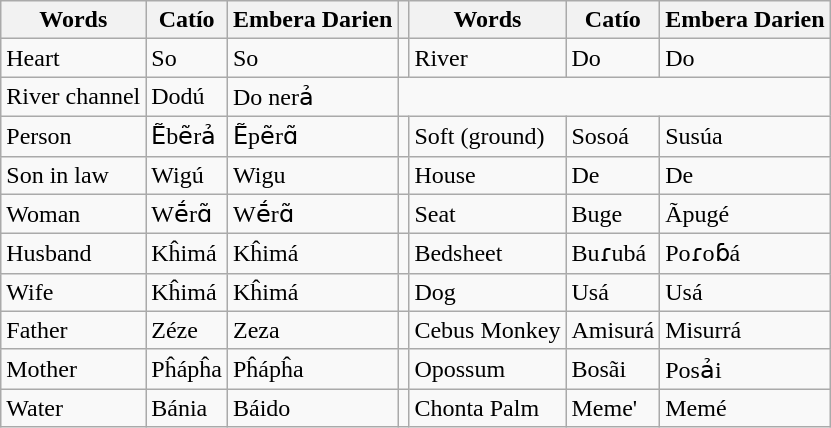<table class="wikitable">
<tr>
<th>Words</th>
<th>Catío</th>
<th>Embera Darien</th>
<th></th>
<th>Words</th>
<th>Catío</th>
<th>Embera Darien</th>
</tr>
<tr>
<td>Heart</td>
<td>So</td>
<td>So</td>
<td></td>
<td>River</td>
<td>Do</td>
<td>Do</td>
</tr>
<tr>
<td>River channel</td>
<td>Dodú</td>
<td>Do nerả</td>
</tr>
<tr>
<td>Person</td>
<td>Ẽbẽrả</td>
<td>Ẽpẽrɑ̃</td>
<td></td>
<td>Soft (ground)</td>
<td>Sosoá</td>
<td>Susúa</td>
</tr>
<tr>
<td>Son in law</td>
<td>Wigú</td>
<td>Wigu</td>
<td></td>
<td>House</td>
<td>De</td>
<td>De</td>
</tr>
<tr>
<td>Woman</td>
<td>Wḗrɑ̃</td>
<td>Wḗrɑ̃</td>
<td></td>
<td>Seat</td>
<td>Buge</td>
<td>Ãpugé</td>
</tr>
<tr>
<td>Husband</td>
<td>Kĥimá</td>
<td>Kĥimá</td>
<td></td>
<td>Bedsheet</td>
<td>Buɾubá</td>
<td>Poɾoɓá</td>
</tr>
<tr>
<td>Wife</td>
<td>Kĥimá</td>
<td>Kĥimá</td>
<td></td>
<td>Dog</td>
<td>Usá</td>
<td>Usá</td>
</tr>
<tr>
<td>Father</td>
<td>Zéze</td>
<td>Zeza</td>
<td></td>
<td>Cebus Monkey</td>
<td>Amisurá</td>
<td>Misurrá</td>
</tr>
<tr>
<td>Mother</td>
<td>Pĥápĥa</td>
<td>Pĥápĥa</td>
<td></td>
<td>Opossum</td>
<td>Bosãi</td>
<td>Posải</td>
</tr>
<tr>
<td>Water</td>
<td>Bánia</td>
<td>Báido</td>
<td></td>
<td>Chonta Palm</td>
<td>Meme'</td>
<td>Memé</td>
</tr>
</table>
